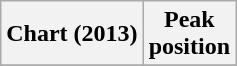<table class="wikitable sortable plainrowheaders">
<tr>
<th>Chart (2013)</th>
<th>Peak<br>position</th>
</tr>
<tr>
</tr>
</table>
